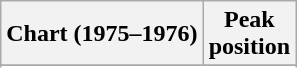<table class="wikitable sortable plainrowheaders" style="text-align:center">
<tr>
<th scope="col">Chart (1975–1976)</th>
<th scope="col">Peak<br>position</th>
</tr>
<tr>
</tr>
<tr>
</tr>
</table>
